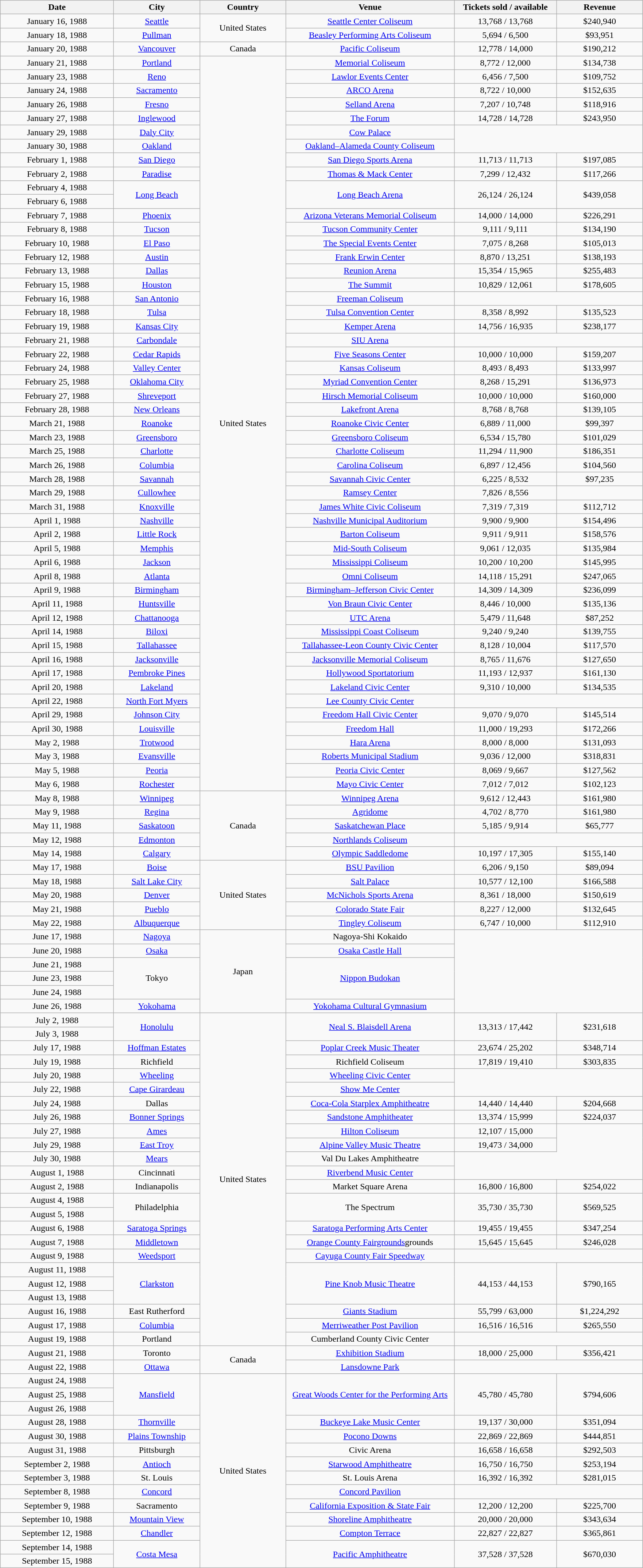<table class="wikitable" style="text-align:center;">
<tr>
<th width="200">Date</th>
<th width="150">City</th>
<th width="150">Country</th>
<th width="300">Venue</th>
<th width="180">Tickets sold / available</th>
<th width="150">Revenue</th>
</tr>
<tr>
<td>January 16, 1988</td>
<td><a href='#'>Seattle</a></td>
<td rowspan="2">United States</td>
<td><a href='#'>Seattle Center Coliseum</a></td>
<td>13,768 / 13,768</td>
<td>$240,940</td>
</tr>
<tr>
<td>January 18, 1988</td>
<td><a href='#'>Pullman</a></td>
<td><a href='#'>Beasley Performing Arts Coliseum</a></td>
<td>5,694 / 6,500</td>
<td>$93,951</td>
</tr>
<tr>
<td>January 20, 1988</td>
<td><a href='#'>Vancouver</a></td>
<td>Canada</td>
<td><a href='#'>Pacific Coliseum</a></td>
<td>12,778 / 14,000</td>
<td>$190,212</td>
</tr>
<tr>
<td>January 21, 1988</td>
<td><a href='#'>Portland</a></td>
<td rowspan="53">United States</td>
<td><a href='#'>Memorial Coliseum</a></td>
<td>8,772 / 12,000</td>
<td>$134,738</td>
</tr>
<tr>
<td>January 23, 1988</td>
<td><a href='#'>Reno</a></td>
<td><a href='#'>Lawlor Events Center</a></td>
<td>6,456 / 7,500</td>
<td>$109,752</td>
</tr>
<tr>
<td>January 24, 1988</td>
<td><a href='#'>Sacramento</a></td>
<td><a href='#'>ARCO Arena</a></td>
<td>8,722 / 10,000</td>
<td>$152,635</td>
</tr>
<tr>
<td>January 26, 1988</td>
<td><a href='#'>Fresno</a></td>
<td><a href='#'>Selland Arena</a></td>
<td>7,207 / 10,748</td>
<td>$118,916</td>
</tr>
<tr>
<td>January 27, 1988</td>
<td><a href='#'>Inglewood</a></td>
<td><a href='#'>The Forum</a></td>
<td>14,728 / 14,728</td>
<td>$243,950</td>
</tr>
<tr>
<td>January 29, 1988</td>
<td><a href='#'>Daly City</a></td>
<td><a href='#'>Cow Palace</a></td>
</tr>
<tr>
<td>January 30, 1988</td>
<td><a href='#'>Oakland</a></td>
<td><a href='#'>Oakland–Alameda County Coliseum</a></td>
</tr>
<tr>
<td>February 1, 1988</td>
<td><a href='#'>San Diego</a></td>
<td><a href='#'>San Diego Sports Arena</a></td>
<td>11,713 / 11,713</td>
<td>$197,085</td>
</tr>
<tr>
<td>February 2, 1988</td>
<td><a href='#'>Paradise</a></td>
<td><a href='#'>Thomas & Mack Center</a></td>
<td>7,299 / 12,432</td>
<td>$117,266</td>
</tr>
<tr>
<td>February 4, 1988</td>
<td rowspan="2"><a href='#'>Long Beach</a></td>
<td rowspan="2"><a href='#'>Long Beach Arena</a></td>
<td rowspan="2">26,124 / 26,124</td>
<td rowspan="2">$439,058</td>
</tr>
<tr>
<td>February 6, 1988</td>
</tr>
<tr>
<td>February 7, 1988</td>
<td><a href='#'>Phoenix</a></td>
<td><a href='#'>Arizona Veterans Memorial Coliseum</a></td>
<td>14,000 / 14,000</td>
<td>$226,291</td>
</tr>
<tr>
<td>February 8, 1988</td>
<td><a href='#'>Tucson</a></td>
<td><a href='#'>Tucson Community Center</a></td>
<td>9,111 / 9,111</td>
<td>$134,190</td>
</tr>
<tr>
<td>February 10, 1988</td>
<td><a href='#'>El Paso</a></td>
<td><a href='#'>The Special Events Center</a></td>
<td>7,075 / 8,268</td>
<td>$105,013</td>
</tr>
<tr>
<td>February 12, 1988</td>
<td><a href='#'>Austin</a></td>
<td><a href='#'>Frank Erwin Center</a></td>
<td>8,870 / 13,251</td>
<td>$138,193</td>
</tr>
<tr>
<td>February 13, 1988</td>
<td><a href='#'>Dallas</a></td>
<td><a href='#'>Reunion Arena</a></td>
<td>15,354 / 15,965</td>
<td>$255,483</td>
</tr>
<tr>
<td>February 15, 1988</td>
<td><a href='#'>Houston</a></td>
<td><a href='#'>The Summit</a></td>
<td>10,829 / 12,061</td>
<td>$178,605</td>
</tr>
<tr>
<td>February 16, 1988</td>
<td><a href='#'>San Antonio</a></td>
<td><a href='#'>Freeman Coliseum</a></td>
</tr>
<tr>
<td>February 18, 1988</td>
<td><a href='#'>Tulsa</a></td>
<td><a href='#'>Tulsa Convention Center</a></td>
<td>8,358 / 8,992</td>
<td>$135,523</td>
</tr>
<tr>
<td>February 19, 1988</td>
<td><a href='#'>Kansas City</a></td>
<td><a href='#'>Kemper Arena</a></td>
<td>14,756 / 16,935</td>
<td>$238,177</td>
</tr>
<tr>
<td>February 21, 1988</td>
<td><a href='#'>Carbondale</a></td>
<td><a href='#'>SIU Arena</a></td>
</tr>
<tr>
<td>February 22, 1988</td>
<td><a href='#'>Cedar Rapids</a></td>
<td><a href='#'>Five Seasons Center</a></td>
<td>10,000 / 10,000</td>
<td>$159,207</td>
</tr>
<tr>
<td>February 24, 1988</td>
<td><a href='#'>Valley Center</a></td>
<td><a href='#'>Kansas Coliseum</a></td>
<td>8,493 / 8,493</td>
<td>$133,997</td>
</tr>
<tr>
<td>February 25, 1988</td>
<td><a href='#'>Oklahoma City</a></td>
<td><a href='#'>Myriad Convention Center</a></td>
<td>8,268 / 15,291</td>
<td>$136,973</td>
</tr>
<tr>
<td>February 27, 1988</td>
<td><a href='#'>Shreveport</a></td>
<td><a href='#'>Hirsch Memorial Coliseum</a></td>
<td>10,000 / 10,000</td>
<td>$160,000</td>
</tr>
<tr>
<td>February 28, 1988</td>
<td><a href='#'>New Orleans</a></td>
<td><a href='#'>Lakefront Arena</a></td>
<td>8,768 / 8,768</td>
<td>$139,105</td>
</tr>
<tr>
<td>March 21, 1988</td>
<td><a href='#'>Roanoke</a></td>
<td><a href='#'>Roanoke Civic Center</a></td>
<td>6,889 / 11,000</td>
<td>$99,397</td>
</tr>
<tr>
<td>March 23, 1988</td>
<td><a href='#'>Greensboro</a></td>
<td><a href='#'>Greensboro Coliseum</a></td>
<td>6,534 / 15,780</td>
<td>$101,029</td>
</tr>
<tr>
<td>March 25, 1988</td>
<td><a href='#'>Charlotte</a></td>
<td><a href='#'>Charlotte Coliseum</a></td>
<td>11,294 / 11,900</td>
<td>$186,351</td>
</tr>
<tr>
<td>March 26, 1988</td>
<td><a href='#'>Columbia</a></td>
<td><a href='#'>Carolina Coliseum</a></td>
<td>6,897 / 12,456</td>
<td>$104,560</td>
</tr>
<tr>
<td>March 28, 1988</td>
<td><a href='#'>Savannah</a></td>
<td><a href='#'>Savannah Civic Center</a></td>
<td>6,225 / 8,532</td>
<td>$97,235</td>
</tr>
<tr>
<td>March 29, 1988</td>
<td><a href='#'>Cullowhee</a></td>
<td><a href='#'>Ramsey Center</a></td>
<td>7,826 / 8,556</td>
<td></td>
</tr>
<tr>
<td>March 31, 1988</td>
<td><a href='#'>Knoxville</a></td>
<td><a href='#'>James White Civic Coliseum</a></td>
<td>7,319 / 7,319</td>
<td>$112,712</td>
</tr>
<tr>
<td>April 1, 1988</td>
<td><a href='#'>Nashville</a></td>
<td><a href='#'>Nashville Municipal Auditorium</a></td>
<td>9,900 / 9,900</td>
<td>$154,496</td>
</tr>
<tr>
<td>April 2, 1988</td>
<td><a href='#'>Little Rock</a></td>
<td><a href='#'>Barton Coliseum</a></td>
<td>9,911 / 9,911</td>
<td>$158,576</td>
</tr>
<tr>
<td>April 5, 1988</td>
<td><a href='#'>Memphis</a></td>
<td><a href='#'>Mid-South Coliseum</a></td>
<td>9,061 / 12,035</td>
<td>$135,984</td>
</tr>
<tr>
<td>April 6, 1988</td>
<td><a href='#'>Jackson</a></td>
<td><a href='#'>Mississippi Coliseum</a></td>
<td>10,200 / 10,200</td>
<td>$145,995</td>
</tr>
<tr>
<td>April 8, 1988</td>
<td><a href='#'>Atlanta</a></td>
<td><a href='#'>Omni Coliseum</a></td>
<td>14,118 / 15,291</td>
<td>$247,065</td>
</tr>
<tr>
<td>April 9, 1988</td>
<td><a href='#'>Birmingham</a></td>
<td><a href='#'>Birmingham–Jefferson Civic Center</a></td>
<td>14,309 / 14,309</td>
<td>$236,099</td>
</tr>
<tr>
<td>April 11, 1988</td>
<td><a href='#'>Huntsville</a></td>
<td><a href='#'>Von Braun Civic Center</a></td>
<td>8,446 / 10,000</td>
<td>$135,136</td>
</tr>
<tr>
<td>April 12, 1988</td>
<td><a href='#'>Chattanooga</a></td>
<td><a href='#'>UTC Arena</a></td>
<td>5,479 / 11,648</td>
<td>$87,252</td>
</tr>
<tr>
<td>April 14, 1988</td>
<td><a href='#'>Biloxi</a></td>
<td><a href='#'>Mississippi Coast Coliseum</a></td>
<td>9,240 / 9,240</td>
<td>$139,755</td>
</tr>
<tr>
<td>April 15, 1988</td>
<td><a href='#'>Tallahassee</a></td>
<td><a href='#'>Tallahassee-Leon County Civic Center</a></td>
<td>8,128 / 10,004</td>
<td>$117,570</td>
</tr>
<tr>
<td>April 16, 1988</td>
<td><a href='#'>Jacksonville</a></td>
<td><a href='#'>Jacksonville Memorial Coliseum</a></td>
<td>8,765 / 11,676</td>
<td>$127,650</td>
</tr>
<tr>
<td>April 17, 1988</td>
<td><a href='#'>Pembroke Pines</a></td>
<td><a href='#'>Hollywood Sportatorium</a></td>
<td>11,193 / 12,937</td>
<td>$161,130</td>
</tr>
<tr>
<td>April 20, 1988</td>
<td><a href='#'>Lakeland</a></td>
<td><a href='#'>Lakeland Civic Center</a></td>
<td>9,310 / 10,000</td>
<td>$134,535</td>
</tr>
<tr>
<td>April 22, 1988</td>
<td><a href='#'>North Fort Myers</a></td>
<td><a href='#'>Lee County Civic Center</a></td>
</tr>
<tr>
<td>April 29, 1988</td>
<td><a href='#'>Johnson City</a></td>
<td><a href='#'>Freedom Hall Civic Center</a></td>
<td>9,070 / 9,070</td>
<td>$145,514</td>
</tr>
<tr>
<td>April 30, 1988</td>
<td><a href='#'>Louisville</a></td>
<td><a href='#'>Freedom Hall</a></td>
<td>11,000 / 19,293</td>
<td>$172,266</td>
</tr>
<tr>
<td>May 2, 1988</td>
<td><a href='#'>Trotwood</a></td>
<td><a href='#'>Hara Arena</a></td>
<td>8,000 / 8,000</td>
<td>$131,093</td>
</tr>
<tr>
<td>May 3, 1988</td>
<td><a href='#'>Evansville</a></td>
<td><a href='#'>Roberts Municipal Stadium</a></td>
<td>9,036 / 12,000</td>
<td>$318,831</td>
</tr>
<tr>
<td>May 5, 1988</td>
<td><a href='#'>Peoria</a></td>
<td><a href='#'>Peoria Civic Center</a></td>
<td>8,069 / 9,667</td>
<td>$127,562</td>
</tr>
<tr>
<td>May 6, 1988</td>
<td><a href='#'>Rochester</a></td>
<td><a href='#'>Mayo Civic Center</a></td>
<td>7,012 / 7,012</td>
<td>$102,123</td>
</tr>
<tr>
<td>May 8, 1988</td>
<td><a href='#'>Winnipeg</a></td>
<td rowspan="5">Canada</td>
<td><a href='#'>Winnipeg Arena</a></td>
<td>9,612 / 12,443</td>
<td>$161,980</td>
</tr>
<tr>
<td>May 9, 1988</td>
<td><a href='#'>Regina</a></td>
<td><a href='#'>Agridome</a></td>
<td>4,702 / 8,770</td>
<td>$161,980</td>
</tr>
<tr>
<td>May 11, 1988</td>
<td><a href='#'>Saskatoon</a></td>
<td><a href='#'>Saskatchewan Place</a></td>
<td>5,185 / 9,914</td>
<td>$65,777</td>
</tr>
<tr>
<td>May 12, 1988</td>
<td><a href='#'>Edmonton</a></td>
<td><a href='#'>Northlands Coliseum</a></td>
</tr>
<tr>
<td>May 14, 1988</td>
<td><a href='#'>Calgary</a></td>
<td><a href='#'>Olympic Saddledome</a></td>
<td>10,197 / 17,305</td>
<td>$155,140</td>
</tr>
<tr>
<td>May 17, 1988</td>
<td><a href='#'>Boise</a></td>
<td rowspan="5">United States</td>
<td><a href='#'>BSU Pavilion</a></td>
<td>6,206 / 9,150</td>
<td>$89,094</td>
</tr>
<tr>
<td>May 18, 1988</td>
<td><a href='#'>Salt Lake City</a></td>
<td><a href='#'>Salt Palace</a></td>
<td>10,577 / 12,100</td>
<td>$166,588</td>
</tr>
<tr>
<td>May 20, 1988</td>
<td><a href='#'>Denver</a></td>
<td><a href='#'>McNichols Sports Arena</a></td>
<td>8,361 / 18,000</td>
<td>$150,619</td>
</tr>
<tr>
<td>May 21, 1988</td>
<td><a href='#'>Pueblo</a></td>
<td><a href='#'>Colorado State Fair</a></td>
<td>8,227 / 12,000</td>
<td>$132,645</td>
</tr>
<tr>
<td>May 22, 1988</td>
<td><a href='#'>Albuquerque</a></td>
<td><a href='#'>Tingley Coliseum</a></td>
<td>6,747 / 10,000</td>
<td>$112,910</td>
</tr>
<tr>
<td>June 17, 1988</td>
<td><a href='#'>Nagoya</a></td>
<td rowspan="6">Japan</td>
<td>Nagoya-Shi Kokaido</td>
</tr>
<tr>
<td>June 20, 1988</td>
<td><a href='#'>Osaka</a></td>
<td><a href='#'>Osaka Castle Hall</a></td>
</tr>
<tr>
<td>June 21, 1988</td>
<td rowspan="3">Tokyo</td>
<td rowspan="3"><a href='#'>Nippon Budokan</a></td>
</tr>
<tr>
<td>June 23, 1988</td>
</tr>
<tr>
<td>June 24, 1988</td>
</tr>
<tr>
<td>June 26, 1988</td>
<td><a href='#'>Yokohama</a></td>
<td><a href='#'>Yokohama Cultural Gymnasium</a></td>
</tr>
<tr>
<td>July 2, 1988</td>
<td rowspan="2"><a href='#'>Honolulu</a></td>
<td rowspan="24">United States</td>
<td rowspan="2"><a href='#'>Neal S. Blaisdell Arena</a></td>
<td rowspan="2">13,313 / 17,442</td>
<td rowspan="2">$231,618</td>
</tr>
<tr>
<td>July 3, 1988</td>
</tr>
<tr>
<td>July 17, 1988</td>
<td><a href='#'>Hoffman Estates</a></td>
<td><a href='#'>Poplar Creek Music Theater</a></td>
<td>23,674 / 25,202</td>
<td>$348,714</td>
</tr>
<tr>
<td>July 19, 1988</td>
<td>Richfield</td>
<td>Richfield Coliseum</td>
<td>17,819 / 19,410</td>
<td>$303,835</td>
</tr>
<tr>
<td>July 20, 1988</td>
<td><a href='#'>Wheeling</a></td>
<td><a href='#'>Wheeling Civic Center</a></td>
</tr>
<tr>
<td>July 22, 1988</td>
<td><a href='#'>Cape Girardeau</a></td>
<td><a href='#'>Show Me Center</a></td>
</tr>
<tr>
<td>July 24, 1988</td>
<td>Dallas</td>
<td><a href='#'>Coca-Cola Starplex Amphitheatre</a></td>
<td>14,440 / 14,440</td>
<td>$204,668</td>
</tr>
<tr>
<td>July 26, 1988</td>
<td><a href='#'>Bonner Springs</a></td>
<td><a href='#'>Sandstone Amphitheater</a></td>
<td>13,374 / 15,999</td>
<td>$224,037</td>
</tr>
<tr>
<td>July 27, 1988</td>
<td><a href='#'>Ames</a></td>
<td><a href='#'>Hilton Coliseum</a></td>
<td>12,107 / 15,000</td>
</tr>
<tr>
<td>July 29, 1988</td>
<td><a href='#'>East Troy</a></td>
<td><a href='#'>Alpine Valley Music Theatre</a></td>
<td>19,473 / 34,000</td>
</tr>
<tr>
<td>July 30, 1988</td>
<td><a href='#'>Mears</a></td>
<td>Val Du Lakes Amphitheatre</td>
</tr>
<tr>
<td>August 1, 1988</td>
<td>Cincinnati</td>
<td><a href='#'>Riverbend Music Center</a></td>
</tr>
<tr>
<td>August 2, 1988</td>
<td>Indianapolis</td>
<td>Market Square Arena</td>
<td>16,800 / 16,800</td>
<td>$254,022</td>
</tr>
<tr>
<td>August 4, 1988</td>
<td rowspan="2">Philadelphia</td>
<td rowspan="2">The Spectrum</td>
<td rowspan="2">35,730 / 35,730</td>
<td rowspan="2">$569,525</td>
</tr>
<tr>
<td>August 5, 1988</td>
</tr>
<tr>
<td>August 6, 1988</td>
<td><a href='#'>Saratoga Springs</a></td>
<td><a href='#'>Saratoga Performing Arts Center</a></td>
<td>19,455 / 19,455</td>
<td>$347,254</td>
</tr>
<tr>
<td>August 7, 1988</td>
<td><a href='#'>Middletown</a></td>
<td><a href='#'>Orange County Fairgrounds</a>grounds</td>
<td>15,645 / 15,645</td>
<td>$246,028</td>
</tr>
<tr>
<td>August 9, 1988</td>
<td><a href='#'>Weedsport</a></td>
<td><a href='#'>Cayuga County Fair Speedway</a></td>
</tr>
<tr>
<td>August 11, 1988</td>
<td rowspan="3"><a href='#'>Clarkston</a></td>
<td rowspan="3"><a href='#'>Pine Knob Music Theatre</a></td>
<td rowspan="3">44,153 / 44,153</td>
<td rowspan="3">$790,165</td>
</tr>
<tr>
<td>August 12, 1988</td>
</tr>
<tr>
<td>August 13, 1988</td>
</tr>
<tr>
<td>August 16, 1988</td>
<td>East Rutherford</td>
<td><a href='#'>Giants Stadium</a></td>
<td>55,799 / 63,000</td>
<td>$1,224,292</td>
</tr>
<tr>
<td>August 17, 1988</td>
<td><a href='#'>Columbia</a></td>
<td><a href='#'>Merriweather Post Pavilion</a></td>
<td>16,516 / 16,516</td>
<td>$265,550</td>
</tr>
<tr>
<td>August 19, 1988</td>
<td>Portland</td>
<td>Cumberland County Civic Center</td>
</tr>
<tr>
<td>August 21, 1988</td>
<td>Toronto</td>
<td rowspan="2">Canada</td>
<td><a href='#'>Exhibition Stadium</a></td>
<td>18,000 / 25,000</td>
<td>$356,421</td>
</tr>
<tr>
<td>August 22, 1988</td>
<td><a href='#'>Ottawa</a></td>
<td><a href='#'>Lansdowne Park</a></td>
</tr>
<tr>
<td>August 24, 1988</td>
<td rowspan="3"><a href='#'>Mansfield</a></td>
<td rowspan="14">United States</td>
<td rowspan="3"><a href='#'>Great Woods Center for the Performing Arts</a></td>
<td rowspan="3">45,780 / 45,780</td>
<td rowspan="3">$794,606</td>
</tr>
<tr>
<td>August 25, 1988</td>
</tr>
<tr>
<td>August 26, 1988</td>
</tr>
<tr>
<td>August 28, 1988</td>
<td><a href='#'>Thornville</a></td>
<td><a href='#'>Buckeye Lake Music Center</a></td>
<td>19,137 / 30,000</td>
<td>$351,094</td>
</tr>
<tr>
<td>August 30, 1988</td>
<td><a href='#'>Plains Township</a></td>
<td><a href='#'>Pocono Downs</a></td>
<td>22,869 / 22,869</td>
<td>$444,851</td>
</tr>
<tr>
<td>August 31, 1988</td>
<td>Pittsburgh</td>
<td>Civic Arena</td>
<td>16,658 / 16,658</td>
<td>$292,503</td>
</tr>
<tr>
<td>September 2, 1988</td>
<td><a href='#'>Antioch</a></td>
<td><a href='#'>Starwood Amphitheatre</a></td>
<td>16,750 / 16,750</td>
<td>$253,194</td>
</tr>
<tr>
<td>September 3, 1988</td>
<td>St. Louis</td>
<td>St. Louis Arena</td>
<td>16,392 / 16,392</td>
<td>$281,015</td>
</tr>
<tr>
<td>September 8, 1988</td>
<td><a href='#'>Concord</a></td>
<td><a href='#'>Concord Pavilion</a></td>
</tr>
<tr>
<td>September 9, 1988</td>
<td>Sacramento</td>
<td><a href='#'>California Exposition & State Fair</a></td>
<td>12,200 / 12,200</td>
<td>$225,700</td>
</tr>
<tr>
<td>September 10, 1988</td>
<td><a href='#'>Mountain View</a></td>
<td><a href='#'>Shoreline Amphitheatre</a></td>
<td>20,000 / 20,000</td>
<td>$343,634</td>
</tr>
<tr>
<td>September 12, 1988</td>
<td><a href='#'>Chandler</a></td>
<td><a href='#'>Compton Terrace</a></td>
<td>22,827 / 22,827</td>
<td>$365,861</td>
</tr>
<tr>
<td>September 14, 1988</td>
<td rowspan="2"><a href='#'>Costa Mesa</a></td>
<td rowspan="2"><a href='#'>Pacific Amphitheatre</a></td>
<td rowspan="3">37,528 / 37,528</td>
<td rowspan="3">$670,030</td>
</tr>
<tr>
<td>September 15, 1988</td>
</tr>
</table>
